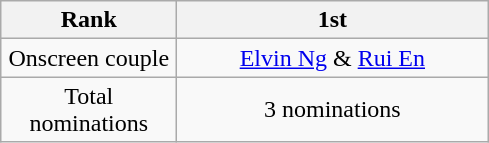<table class="wikitable" border="1">
<tr>
<th width="110">Rank</th>
<th width="200">1st</th>
</tr>
<tr align=center>
<td>Onscreen couple</td>
<td><a href='#'>Elvin Ng</a> & <a href='#'>Rui En</a></td>
</tr>
<tr align=center>
<td>Total nominations</td>
<td>3 nominations</td>
</tr>
</table>
